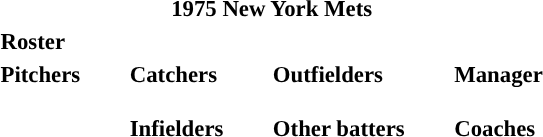<table class="toccolours" style="font-size: 95%;">
<tr>
<th colspan="10">1975 New York Mets</th>
</tr>
<tr>
<td colspan="10"><strong>Roster</strong></td>
</tr>
<tr>
<td valign="top"><strong>Pitchers</strong><br>














</td>
<td width="25px"></td>
<td valign="top"><strong>Catchers</strong><br>

<br><strong>Infielders</strong>







</td>
<td width="25px"></td>
<td valign="top"><strong>Outfielders</strong><br>







<br><strong>Other batters</strong>
</td>
<td width="25px"></td>
<td valign="top"><strong>Manager</strong><br>
<br><strong>Coaches</strong>




</td>
</tr>
</table>
